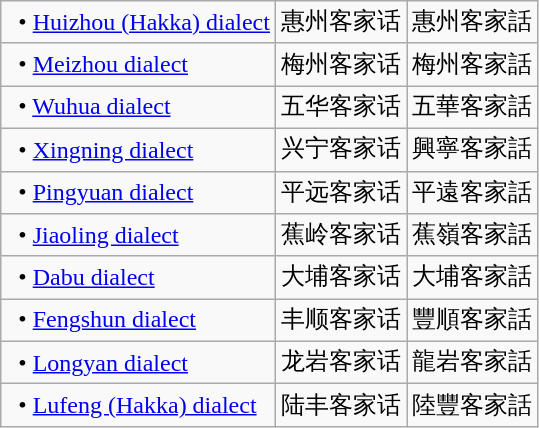<table class="wikitable">
<tr>
<td>  • <a href='#'>Huizhou (Hakka) dialect</a></td>
<td>惠州客家话</td>
<td>惠州客家話</td>
</tr>
<tr>
<td>  • <a href='#'>Meizhou dialect</a></td>
<td>梅州客家话</td>
<td>梅州客家話</td>
</tr>
<tr>
<td>  • <a href='#'>Wuhua dialect</a></td>
<td>五华客家话</td>
<td>五華客家話</td>
</tr>
<tr>
<td>  • <a href='#'>Xingning dialect</a></td>
<td>兴宁客家话</td>
<td>興寧客家話</td>
</tr>
<tr>
<td>  • <a href='#'>Pingyuan dialect</a></td>
<td>平远客家话</td>
<td>平遠客家話</td>
</tr>
<tr>
<td>  • <a href='#'>Jiaoling dialect</a></td>
<td>蕉岭客家话</td>
<td>蕉嶺客家話</td>
</tr>
<tr>
<td>  • <a href='#'>Dabu dialect</a></td>
<td>大埔客家话</td>
<td>大埔客家話</td>
</tr>
<tr>
<td>  • <a href='#'>Fengshun dialect</a></td>
<td>丰顺客家话</td>
<td>豐順客家話</td>
</tr>
<tr>
<td>  • <a href='#'>Longyan dialect</a></td>
<td>龙岩客家话</td>
<td>龍岩客家話</td>
</tr>
<tr>
<td>  • <a href='#'>Lufeng (Hakka) dialect</a></td>
<td>陆丰客家话</td>
<td>陸豐客家話</td>
</tr>
</table>
